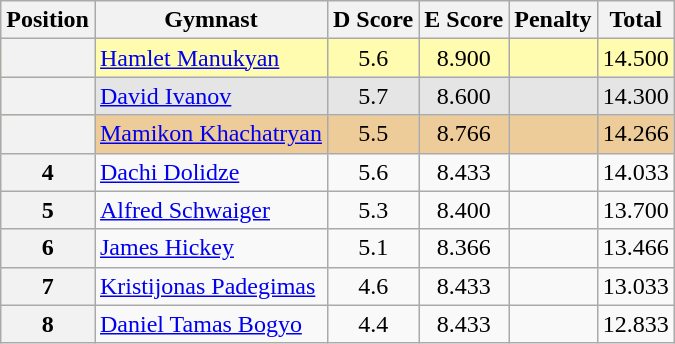<table style="text-align:center;" class="wikitable sortable">
<tr>
<th>Position</th>
<th>Gymnast</th>
<th>D Score</th>
<th>E Score</th>
<th>Penalty</th>
<th>Total</th>
</tr>
<tr style="background:#fffcaf;">
<th scope="row" style="text-align:center"></th>
<td style="text-align:left;"> <a href='#'>Hamlet Manukyan</a></td>
<td>5.6</td>
<td>8.900</td>
<td></td>
<td>14.500</td>
</tr>
<tr style="background:#e5e5e5;">
<th scope="row" style="text-align:center"></th>
<td style="text-align:left;"> <a href='#'>David Ivanov</a></td>
<td>5.7</td>
<td>8.600</td>
<td></td>
<td>14.300</td>
</tr>
<tr style="background:#ec9;">
<th scope="row" style="text-align:center"></th>
<td style="text-align:left;"> <a href='#'>Mamikon Khachatryan</a></td>
<td>5.5</td>
<td>8.766</td>
<td></td>
<td>14.266</td>
</tr>
<tr>
<th>4</th>
<td style="text-align:left;"> <a href='#'>Dachi Dolidze</a></td>
<td>5.6</td>
<td>8.433</td>
<td></td>
<td>14.033</td>
</tr>
<tr>
<th>5</th>
<td style="text-align:left;"> <a href='#'>Alfred Schwaiger</a></td>
<td>5.3</td>
<td>8.400</td>
<td></td>
<td>13.700</td>
</tr>
<tr>
<th>6</th>
<td style="text-align:left;"> <a href='#'>James Hickey</a></td>
<td>5.1</td>
<td>8.366</td>
<td></td>
<td>13.466</td>
</tr>
<tr>
<th>7</th>
<td style="text-align:left;"> <a href='#'>Kristijonas Padegimas</a></td>
<td>4.6</td>
<td>8.433</td>
<td></td>
<td>13.033</td>
</tr>
<tr>
<th>8</th>
<td style="text-align:left;"> <a href='#'>Daniel Tamas Bogyo</a></td>
<td>4.4</td>
<td>8.433</td>
<td></td>
<td>12.833</td>
</tr>
</table>
